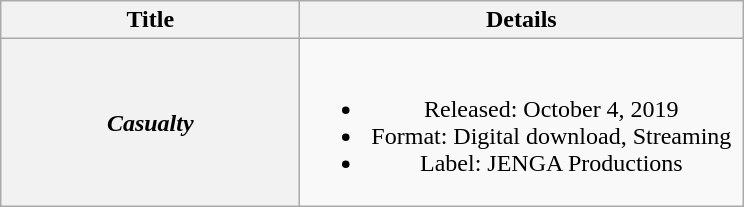<table class="wikitable plainrowheaders" style="text-align:center;">
<tr>
<th scope="col" style="width:12em;">Title</th>
<th scope="col" style="width:18em;">Details</th>
</tr>
<tr>
<th scope="row"><em>Casualty</em></th>
<td><br><ul><li>Released: October 4, 2019</li><li>Format: Digital download, Streaming</li><li>Label: JENGA Productions</li></ul></td>
</tr>
</table>
